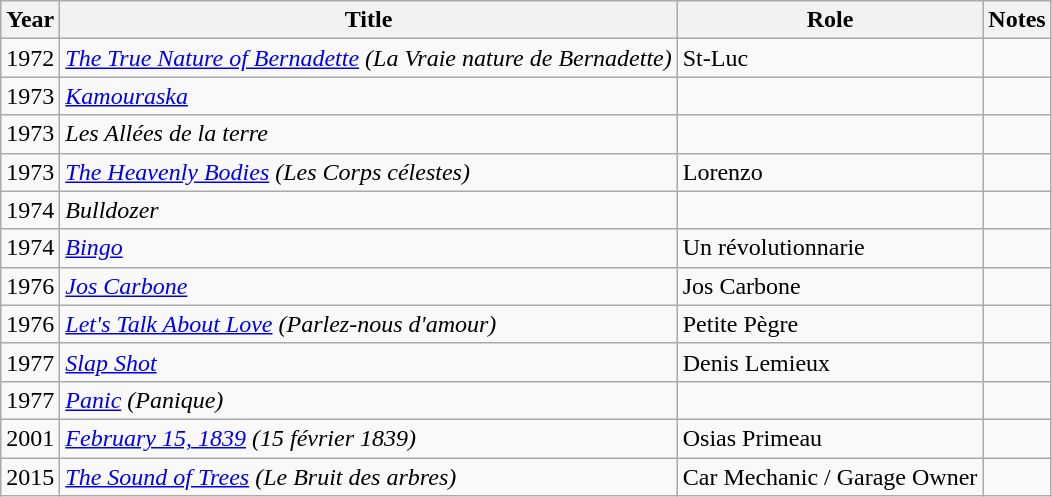<table class="wikitable">
<tr>
<th>Year</th>
<th>Title</th>
<th>Role</th>
<th>Notes</th>
</tr>
<tr>
<td>1972</td>
<td><em><a href='#'>The True Nature of Bernadette</a> (La Vraie nature de Bernadette)</em></td>
<td>St-Luc</td>
<td></td>
</tr>
<tr>
<td>1973</td>
<td><em><a href='#'>Kamouraska</a></em></td>
<td></td>
<td></td>
</tr>
<tr>
<td>1973</td>
<td><em>Les Allées de la terre</em></td>
<td></td>
<td></td>
</tr>
<tr>
<td>1973</td>
<td><em><a href='#'>The Heavenly Bodies</a> (Les Corps célestes)</em></td>
<td>Lorenzo</td>
<td></td>
</tr>
<tr>
<td>1974</td>
<td><em>Bulldozer</em></td>
<td></td>
<td></td>
</tr>
<tr>
<td>1974</td>
<td><em><a href='#'>Bingo</a></em></td>
<td>Un révolutionnarie</td>
<td></td>
</tr>
<tr>
<td>1976</td>
<td><em><a href='#'>Jos Carbone</a></em></td>
<td>Jos Carbone</td>
<td></td>
</tr>
<tr>
<td>1976</td>
<td><em><a href='#'>Let's Talk About Love</a> (Parlez-nous d'amour)</em></td>
<td>Petite Pègre</td>
<td></td>
</tr>
<tr>
<td>1977</td>
<td><em><a href='#'>Slap Shot</a></em></td>
<td>Denis Lemieux</td>
<td></td>
</tr>
<tr>
<td>1977</td>
<td><em><a href='#'>Panic</a> (Panique)</em></td>
<td></td>
<td></td>
</tr>
<tr>
<td>2001</td>
<td><em><a href='#'>February 15, 1839</a> (15 février 1839)</em></td>
<td>Osias Primeau</td>
<td></td>
</tr>
<tr>
<td>2015</td>
<td><em><a href='#'>The Sound of Trees</a> (Le Bruit des arbres)</em></td>
<td>Car Mechanic / Garage Owner</td>
<td></td>
</tr>
</table>
